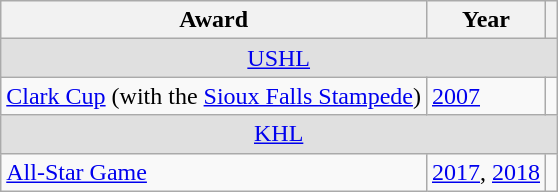<table class="wikitable">
<tr>
<th>Award</th>
<th>Year</th>
<th></th>
</tr>
<tr ALIGN="center" bgcolor="#e0e0e0">
<td colspan="3"><a href='#'>USHL</a></td>
</tr>
<tr>
<td><a href='#'>Clark Cup</a> (with the <a href='#'>Sioux Falls Stampede</a>)</td>
<td><a href='#'>2007</a></td>
<td></td>
</tr>
<tr ALIGN="center" bgcolor="#e0e0e0">
<td colspan="3"><a href='#'>KHL</a></td>
</tr>
<tr>
<td><a href='#'>All-Star Game</a></td>
<td><a href='#'>2017</a>, <a href='#'>2018</a></td>
<td></td>
</tr>
</table>
